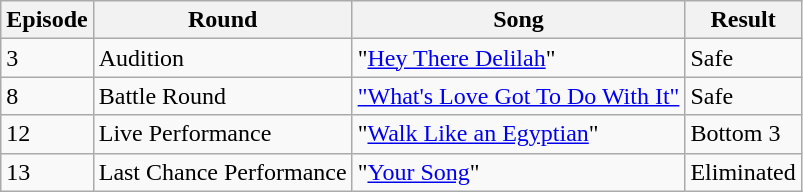<table class="wikitable">
<tr>
<th>Episode</th>
<th>Round</th>
<th>Song</th>
<th>Result</th>
</tr>
<tr>
<td>3</td>
<td>Audition</td>
<td>"<a href='#'>Hey There Delilah</a>"</td>
<td>Safe</td>
</tr>
<tr>
<td>8</td>
<td>Battle Round</td>
<td><a href='#'>"What's Love Got To Do With It"</a></td>
<td>Safe</td>
</tr>
<tr>
<td>12</td>
<td>Live Performance</td>
<td>"<a href='#'>Walk Like an Egyptian</a>"</td>
<td>Bottom 3</td>
</tr>
<tr>
<td>13</td>
<td>Last Chance Performance</td>
<td>"<a href='#'>Your Song</a>"</td>
<td>Eliminated</td>
</tr>
</table>
